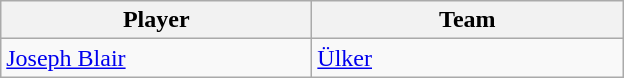<table class="wikitable" style="text-align: left;">
<tr>
<th style="width:200px;">Player</th>
<th style="width:200px;">Team</th>
</tr>
<tr>
<td>  <a href='#'>Joseph Blair</a></td>
<td> <a href='#'>Ülker</a></td>
</tr>
</table>
